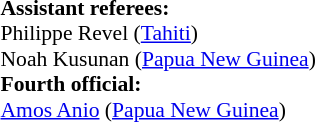<table style="width:100%; font-size:90%;">
<tr>
<td><br><strong>Assistant referees:</strong>
<br>Philippe Revel (<a href='#'>Tahiti</a>)
<br>Noah Kusunan (<a href='#'>Papua New Guinea</a>)
<br><strong>Fourth official:</strong>
<br><a href='#'>Amos Anio</a> (<a href='#'>Papua New Guinea</a>)</td>
</tr>
</table>
